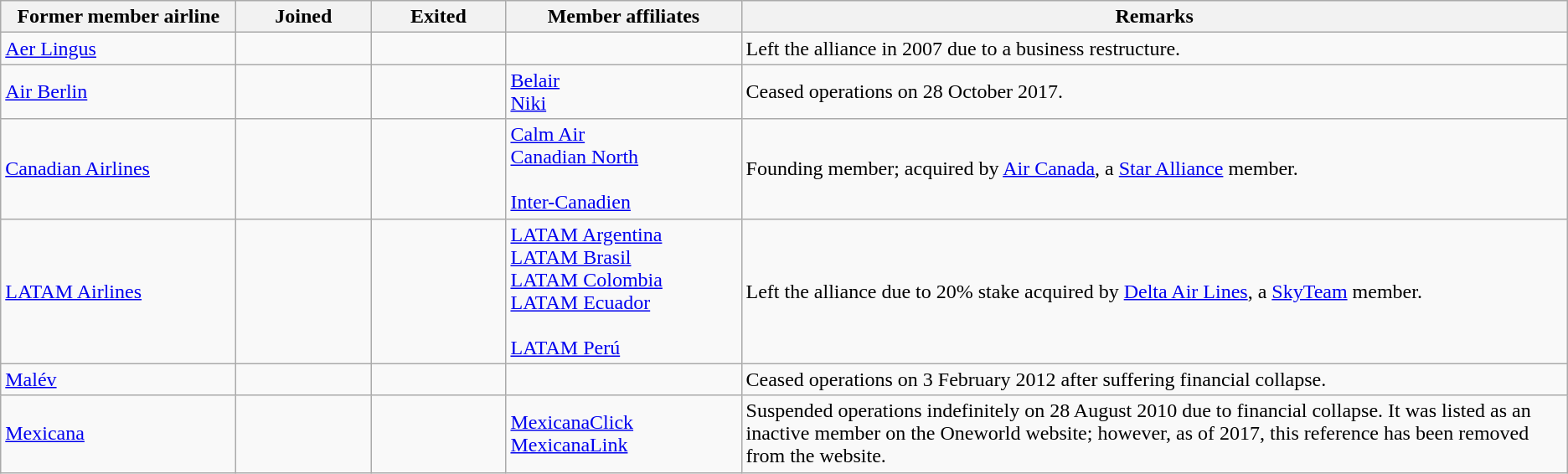<table class="sortable wikitable toccolours">
<tr>
<th style="width:180px;">Former member airline</th>
<th style="width:100px;">Joined</th>
<th style="width:100px;">Exited</th>
<th style="width:180px;" class="unsortable">Member affiliates</th>
<th>Remarks</th>
</tr>
<tr>
<td> <a href='#'>Aer Lingus</a></td>
<td align=center></td>
<td align=center></td>
<td></td>
<td>Left the alliance in 2007 due to a business restructure.</td>
</tr>
<tr>
<td> <a href='#'>Air Berlin</a></td>
<td align=center></td>
<td align=center></td>
<td> <a href='#'>Belair</a> <br>  <a href='#'>Niki</a></td>
<td>Ceased operations on 28 October 2017.</td>
</tr>
<tr>
<td> <a href='#'>Canadian Airlines</a></td>
<td align=center></td>
<td align=center></td>
<td> <a href='#'>Calm Air</a> <br>  <a href='#'>Canadian North</a> <br>  <br>  <a href='#'>Inter-Canadien</a></td>
<td>Founding member; acquired by <a href='#'>Air Canada</a>, a <a href='#'>Star Alliance</a> member.</td>
</tr>
<tr>
<td> <a href='#'>LATAM Airlines</a></td>
<td align=center></td>
<td align=center></td>
<td> <a href='#'>LATAM Argentina</a> <br>  <a href='#'>LATAM Brasil</a> <br>  <a href='#'>LATAM Colombia</a> <br>  <a href='#'>LATAM Ecuador</a> <br>  <br>  <a href='#'>LATAM Perú</a></td>
<td>Left the alliance due to 20% stake acquired by <a href='#'>Delta Air Lines</a>, a <a href='#'>SkyTeam</a> member.</td>
</tr>
<tr>
<td> <a href='#'>Malév</a></td>
<td align=center></td>
<td align=center></td>
<td></td>
<td>Ceased operations on 3 February 2012 after suffering financial collapse.</td>
</tr>
<tr>
<td> <a href='#'>Mexicana</a></td>
<td align=center></td>
<td align=center></td>
<td> <a href='#'>MexicanaClick</a> <br>  <a href='#'>MexicanaLink</a></td>
<td>Suspended operations indefinitely on 28 August 2010 due to financial collapse. It was listed as an inactive member on the Oneworld website; however, as of 2017, this reference has been removed from the website.</td>
</tr>
</table>
